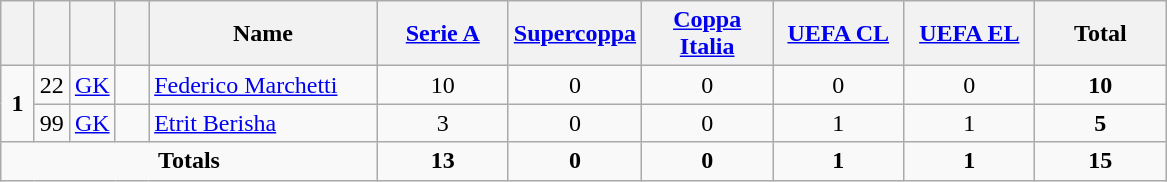<table class="wikitable" style="text-align:center">
<tr>
<th width=15></th>
<th width=15></th>
<th width=15></th>
<th width=15></th>
<th width=145>Name</th>
<th width=80><a href='#'>Serie A</a></th>
<th width=80><a href='#'>Supercoppa</a></th>
<th width=80><a href='#'>Coppa Italia</a></th>
<th width=80><a href='#'>UEFA CL</a></th>
<th width=80><a href='#'>UEFA EL</a></th>
<th width=80>Total</th>
</tr>
<tr>
<td rowspan=2><strong>1</strong></td>
<td>22</td>
<td><a href='#'>GK</a></td>
<td></td>
<td align=left><a href='#'>Federico Marchetti</a></td>
<td>10</td>
<td>0</td>
<td>0</td>
<td>0</td>
<td>0</td>
<td><strong>10</strong></td>
</tr>
<tr>
<td>99</td>
<td><a href='#'>GK</a></td>
<td></td>
<td align=left><a href='#'>Etrit Berisha</a></td>
<td>3</td>
<td>0</td>
<td>0</td>
<td>1</td>
<td>1</td>
<td><strong>5</strong></td>
</tr>
<tr>
<td colspan=5><strong>Totals</strong></td>
<td><strong>13</strong></td>
<td><strong>0</strong></td>
<td><strong>0</strong></td>
<td><strong>1</strong></td>
<td><strong>1</strong></td>
<td><strong>15</strong></td>
</tr>
</table>
